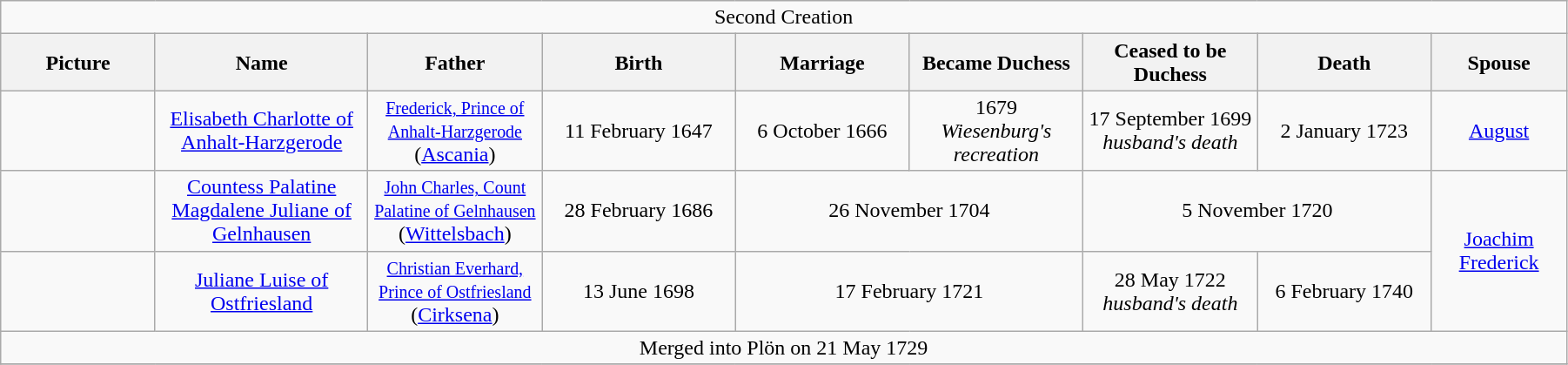<table width=95% class="wikitable">
<tr>
<td align="center" colspan="9">Second Creation</td>
</tr>
<tr>
<th width = "8%">Picture</th>
<th width = "11%">Name</th>
<th width = "9%">Father</th>
<th width = "10%">Birth</th>
<th width = "9%">Marriage</th>
<th width = "9%">Became Duchess</th>
<th width = "9%">Ceased to be Duchess</th>
<th width = "9%">Death</th>
<th width = "7%">Spouse</th>
</tr>
<tr>
<td align="center"></td>
<td align="center"><a href='#'>Elisabeth Charlotte of Anhalt-Harzgerode</a></td>
<td align="center"><small><a href='#'>Frederick, Prince of Anhalt-Harzgerode</a></small><br>(<a href='#'>Ascania</a>)</td>
<td align="center">11 February 1647</td>
<td align="center">6 October 1666</td>
<td align="center">1679<br><em>Wiesenburg's recreation</em></td>
<td align="center">17 September 1699<br><em>husband's death</em></td>
<td align="center">2 January 1723</td>
<td align="center"><a href='#'>August</a></td>
</tr>
<tr>
<td align="center"></td>
<td align="center"><a href='#'>Countess Palatine Magdalene Juliane of Gelnhausen</a><br></td>
<td align="center"><small><a href='#'>John Charles, Count Palatine of Gelnhausen</a></small><br>(<a href='#'>Wittelsbach</a>)</td>
<td align="center">28 February 1686</td>
<td align="center" colspan="2">26 November 1704</td>
<td align="center" colspan="2">5 November 1720</td>
<td align="center" rowspan="2"><a href='#'>Joachim Frederick</a></td>
</tr>
<tr>
<td align="center"></td>
<td align="center"><a href='#'>Juliane Luise of Ostfriesland</a><br></td>
<td align="center"><small><a href='#'>Christian Everhard, Prince of Ostfriesland</a></small><br>(<a href='#'>Cirksena</a>)</td>
<td align="center">13 June 1698</td>
<td align="center" colspan="2">17 February 1721</td>
<td align="center">28 May 1722<br><em>husband's death</em></td>
<td align="center">6 February 1740</td>
</tr>
<tr>
<td align="center" colspan="9">Merged into Plön on 21 May 1729</td>
</tr>
<tr>
</tr>
</table>
